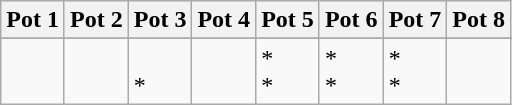<table class="wikitable">
<tr>
<th>Pot 1</th>
<th>Pot 2</th>
<th>Pot 3</th>
<th>Pot 4</th>
<th>Pot 5</th>
<th>Pot 6</th>
<th>Pot 7</th>
<th>Pot 8</th>
</tr>
<tr>
</tr>
<tr valign=top>
<td><br></td>
<td><br></td>
<td><br>*</td>
<td><br></td>
<td>*<br>*</td>
<td>*<br>*</td>
<td>*<br>*</td>
<td><br></td>
</tr>
</table>
